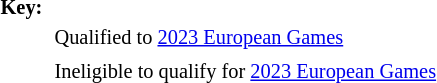<table style="font-size: 85%;">
<tr>
<td><strong>Key:</strong></td>
</tr>
<tr>
<td></td>
<td></td>
<td>Qualified to <a href='#'>2023 European Games</a></td>
</tr>
<tr>
<td></td>
<td></td>
<td>Ineligible to qualify for <a href='#'>2023 European Games</a><big></big></td>
</tr>
</table>
